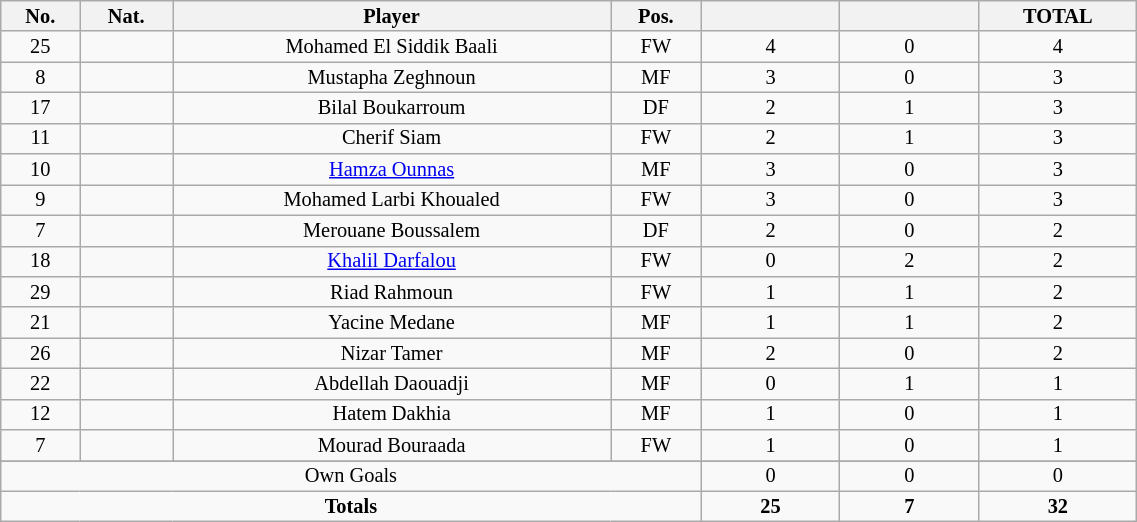<table class="wikitable sortable alternance" style="font-size:85%; text-align:center; line-height:14px; width:60%;">
<tr>
<th width=10>No.</th>
<th width=10>Nat.</th>
<th width=140>Player</th>
<th width=10>Pos.</th>
<th width=40></th>
<th width=40></th>
<th width=10>TOTAL</th>
</tr>
<tr>
<td>25</td>
<td></td>
<td>Mohamed El Siddik Baali</td>
<td>FW</td>
<td>4</td>
<td>0</td>
<td>4</td>
</tr>
<tr>
<td>8</td>
<td></td>
<td>Mustapha Zeghnoun</td>
<td>MF</td>
<td>3</td>
<td>0</td>
<td>3</td>
</tr>
<tr>
<td>17</td>
<td></td>
<td>Bilal Boukarroum</td>
<td>DF</td>
<td>2</td>
<td>1</td>
<td>3</td>
</tr>
<tr>
<td>11</td>
<td></td>
<td>Cherif Siam</td>
<td>FW</td>
<td>2</td>
<td>1</td>
<td>3</td>
</tr>
<tr>
<td>10</td>
<td></td>
<td><a href='#'>Hamza Ounnas</a></td>
<td>MF</td>
<td>3</td>
<td>0</td>
<td>3</td>
</tr>
<tr>
<td>9</td>
<td></td>
<td>Mohamed Larbi Khoualed</td>
<td>FW</td>
<td>3</td>
<td>0</td>
<td>3</td>
</tr>
<tr>
<td>7</td>
<td></td>
<td>Merouane Boussalem</td>
<td>DF</td>
<td>2</td>
<td>0</td>
<td>2</td>
</tr>
<tr>
<td>18</td>
<td></td>
<td><a href='#'>Khalil Darfalou</a></td>
<td>FW</td>
<td>0</td>
<td>2</td>
<td>2</td>
</tr>
<tr>
<td>29</td>
<td></td>
<td>Riad Rahmoun</td>
<td>FW</td>
<td>1</td>
<td>1</td>
<td>2</td>
</tr>
<tr>
<td>21</td>
<td></td>
<td>Yacine Medane</td>
<td>MF</td>
<td>1</td>
<td>1</td>
<td>2</td>
</tr>
<tr>
<td>26</td>
<td></td>
<td>Nizar Tamer</td>
<td>MF</td>
<td>2</td>
<td>0</td>
<td>2</td>
</tr>
<tr>
<td>22</td>
<td></td>
<td>Abdellah Daouadji</td>
<td>MF</td>
<td>0</td>
<td>1</td>
<td>1</td>
</tr>
<tr>
<td>12</td>
<td></td>
<td>Hatem Dakhia</td>
<td>MF</td>
<td>1</td>
<td>0</td>
<td>1</td>
</tr>
<tr>
<td>7</td>
<td></td>
<td>Mourad Bouraada</td>
<td>FW</td>
<td>1</td>
<td>0</td>
<td>1</td>
</tr>
<tr>
</tr>
<tr class="sortbottom">
<td colspan="4">Own Goals</td>
<td>0</td>
<td>0</td>
<td>0</td>
</tr>
<tr class="sortbottom">
<td colspan="4"><strong>Totals</strong></td>
<td><strong>25</strong></td>
<td><strong>7</strong></td>
<td><strong>32</strong></td>
</tr>
</table>
